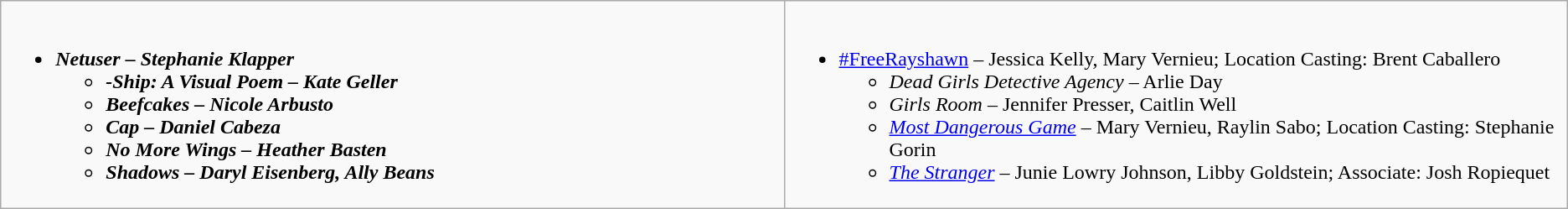<table class=wikitable>
<tr>
<td valign="top" width="50%"><br><ul><li><strong><em>Netuser<em> – Stephanie Klapper<strong><ul><li></em>-Ship: A Visual Poem<em> – Kate Geller</li><li></em>Beefcakes<em> – Nicole Arbusto</li><li></em>Cap<em> – Daniel Cabeza</li><li></em>No More Wings<em> – Heather Basten</li><li></em>Shadows<em> – Daryl Eisenberg, Ally Beans</li></ul></li></ul></td>
<td valign="top" width="50%"><br><ul><li></em></strong><a href='#'>#FreeRayshawn</a></em> – Jessica Kelly, Mary Vernieu; Location Casting: Brent Caballero</strong><ul><li><em>Dead Girls Detective Agency</em> – Arlie Day</li><li><em>Girls Room</em> – Jennifer Presser, Caitlin Well</li><li><em><a href='#'>Most Dangerous Game</a></em> – Mary Vernieu, Raylin Sabo; Location Casting: Stephanie Gorin</li><li><em><a href='#'>The Stranger</a></em> – Junie Lowry Johnson, Libby Goldstein; Associate: Josh Ropiequet</li></ul></li></ul></td>
</tr>
</table>
